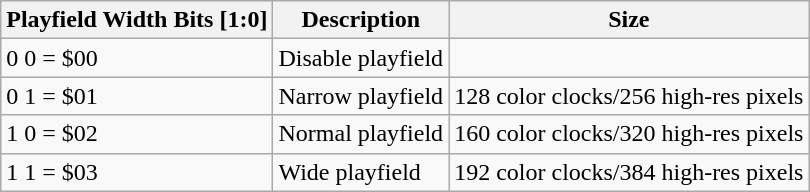<table class="wikitable">
<tr>
<th>Playfield Width Bits [1:0]</th>
<th>Description</th>
<th>Size</th>
</tr>
<tr>
<td>0 0 = $00</td>
<td>Disable playfield</td>
<td></td>
</tr>
<tr>
<td>0 1 = $01</td>
<td>Narrow playfield</td>
<td>128 color clocks/256 high-res pixels</td>
</tr>
<tr>
<td>1 0 = $02</td>
<td>Normal playfield</td>
<td>160 color clocks/320 high-res pixels</td>
</tr>
<tr>
<td>1 1 = $03</td>
<td>Wide playfield</td>
<td>192 color clocks/384 high-res pixels</td>
</tr>
</table>
